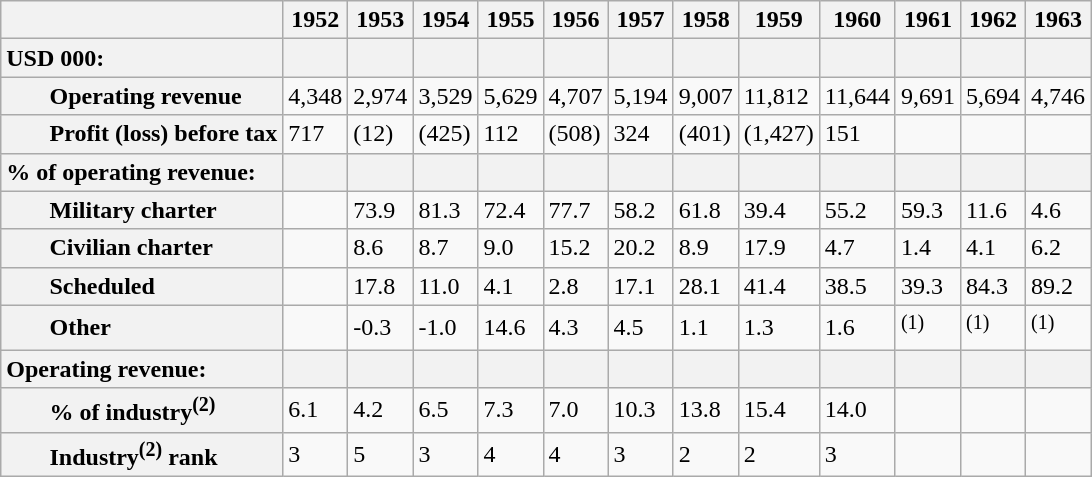<table class="wikitable plain-row-headers defaultright">
<tr>
<th></th>
<th>1952</th>
<th>1953</th>
<th>1954</th>
<th>1955</th>
<th>1956</th>
<th>1957</th>
<th>1958</th>
<th>1959</th>
<th>1960</th>
<th>1961</th>
<th>1962</th>
<th>1963</th>
</tr>
<tr>
<th style="text-align: left;">USD 000:</th>
<th></th>
<th></th>
<th></th>
<th></th>
<th></th>
<th></th>
<th></th>
<th></th>
<th></th>
<th></th>
<th></th>
<th></th>
</tr>
<tr>
<th style="text-align: left; padding-left: 2em;">Operating revenue</th>
<td>4,348</td>
<td>2,974</td>
<td>3,529</td>
<td>5,629</td>
<td>4,707</td>
<td>5,194</td>
<td>9,007</td>
<td>11,812</td>
<td>11,644</td>
<td>9,691</td>
<td>5,694</td>
<td>4,746</td>
</tr>
<tr>
<th style="text-align: left; padding-left: 2em;">Profit (loss) before tax</th>
<td>717</td>
<td>(12)</td>
<td>(425)</td>
<td>112</td>
<td>(508)</td>
<td>324</td>
<td>(401)</td>
<td>(1,427)</td>
<td>151</td>
<td></td>
<td></td>
<td></td>
</tr>
<tr>
<th style="text-align: left;">% of operating revenue:</th>
<th></th>
<th></th>
<th></th>
<th></th>
<th></th>
<th></th>
<th></th>
<th></th>
<th></th>
<th></th>
<th></th>
<th></th>
</tr>
<tr>
<th style="text-align: left; padding-left: 2em;">Military charter</th>
<td></td>
<td>73.9</td>
<td>81.3</td>
<td>72.4</td>
<td>77.7</td>
<td>58.2</td>
<td>61.8</td>
<td>39.4</td>
<td>55.2</td>
<td>59.3</td>
<td>11.6</td>
<td>4.6</td>
</tr>
<tr>
<th style="text-align: left; padding-left: 2em;">Civilian charter</th>
<td></td>
<td>8.6</td>
<td>8.7</td>
<td>9.0</td>
<td>15.2</td>
<td>20.2</td>
<td>8.9</td>
<td>17.9</td>
<td>4.7</td>
<td>1.4</td>
<td>4.1</td>
<td>6.2</td>
</tr>
<tr>
<th style="text-align: left; padding-left: 2em;">Scheduled</th>
<td></td>
<td>17.8</td>
<td>11.0</td>
<td>4.1</td>
<td>2.8</td>
<td>17.1</td>
<td>28.1</td>
<td>41.4</td>
<td>38.5</td>
<td>39.3</td>
<td>84.3</td>
<td>89.2</td>
</tr>
<tr>
<th style="text-align: left; padding-left: 2em;">Other</th>
<td></td>
<td>-0.3</td>
<td>-1.0</td>
<td>14.6</td>
<td>4.3</td>
<td>4.5</td>
<td>1.1</td>
<td>1.3</td>
<td>1.6</td>
<td><sup>(1)</sup></td>
<td><sup>(1)</sup></td>
<td><sup>(1)</sup></td>
</tr>
<tr>
<th style="text-align: left;">Operating revenue:</th>
<th></th>
<th></th>
<th></th>
<th></th>
<th></th>
<th></th>
<th></th>
<th></th>
<th></th>
<th></th>
<th></th>
<th></th>
</tr>
<tr>
<th style="text-align: left; padding-left: 2em;">% of industry<sup>(2)</sup></th>
<td>6.1</td>
<td>4.2</td>
<td>6.5</td>
<td>7.3</td>
<td>7.0</td>
<td>10.3</td>
<td>13.8</td>
<td>15.4</td>
<td>14.0</td>
<td></td>
<td></td>
<td></td>
</tr>
<tr>
<th style="text-align: left; padding-left: 2em;">Industry<sup>(2)</sup> rank</th>
<td>3</td>
<td>5</td>
<td>3</td>
<td>4</td>
<td>4</td>
<td>3</td>
<td>2</td>
<td>2</td>
<td>3</td>
<td></td>
<td></td>
<td></td>
</tr>
</table>
